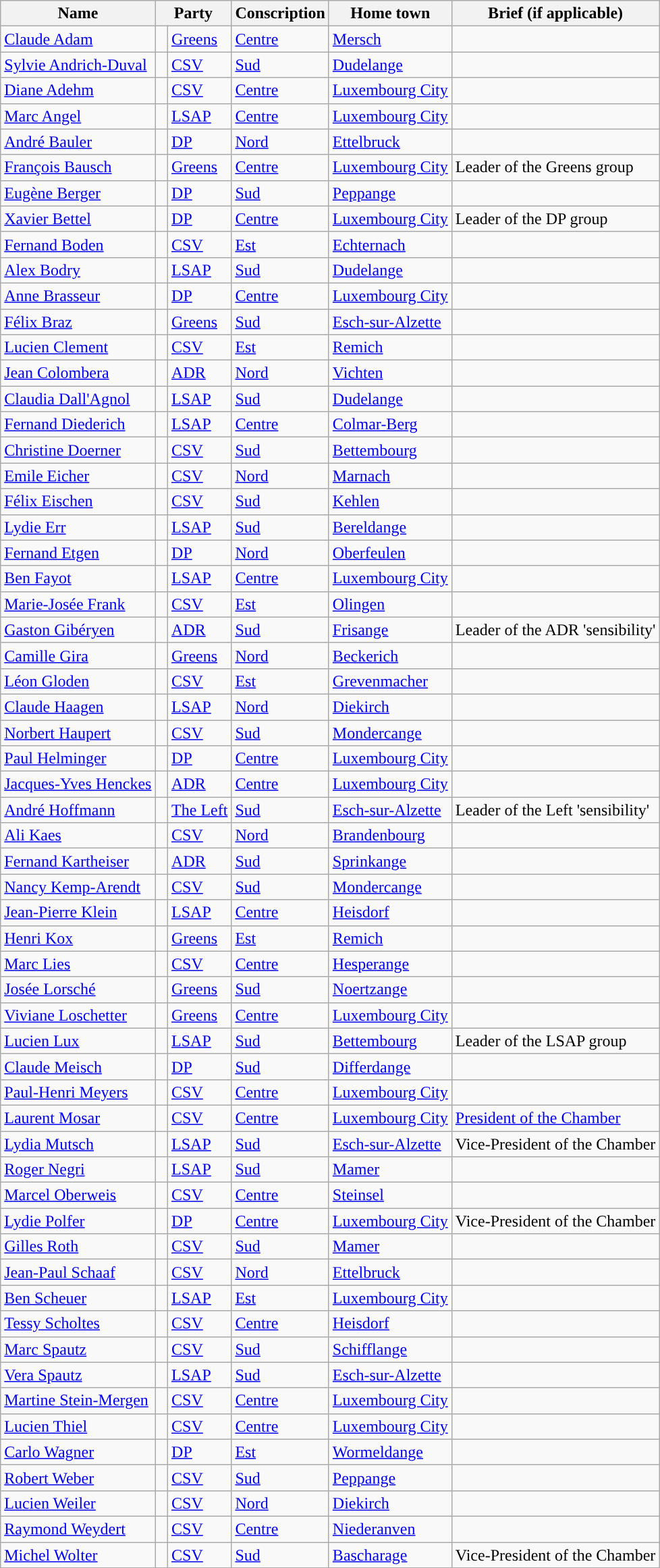<table class="wikitable sortable">
<tr>
<th>Name</th>
<th colspan=2>Party</th>
<th>Conscription</th>
<th>Home town</th>
<th>Brief (if applicable)</th>
</tr>
<tr>
<td><a href='#'>Claude Adam</a></td>
<td style="background-color: "></td>
<td><a href='#'>Greens</a></td>
<td><a href='#'>Centre</a></td>
<td><a href='#'>Mersch</a></td>
<td></td>
</tr>
<tr>
<td><a href='#'>Sylvie Andrich-Duval</a></td>
<td style="background-color: "></td>
<td><a href='#'>CSV</a></td>
<td><a href='#'>Sud</a></td>
<td><a href='#'>Dudelange</a></td>
<td></td>
</tr>
<tr>
<td><a href='#'>Diane Adehm</a></td>
<td style="background-color: "></td>
<td><a href='#'>CSV</a></td>
<td><a href='#'>Centre</a></td>
<td><a href='#'>Luxembourg City</a></td>
<td></td>
</tr>
<tr>
<td><a href='#'>Marc Angel</a></td>
<td style="background-color: "></td>
<td><a href='#'>LSAP</a></td>
<td><a href='#'>Centre</a></td>
<td><a href='#'>Luxembourg City</a></td>
<td></td>
</tr>
<tr>
<td><a href='#'>André Bauler</a></td>
<td style="background-color: "></td>
<td><a href='#'>DP</a></td>
<td><a href='#'>Nord</a></td>
<td><a href='#'>Ettelbruck</a></td>
<td></td>
</tr>
<tr>
<td><a href='#'>François Bausch</a></td>
<td style="background-color: "></td>
<td><a href='#'>Greens</a></td>
<td><a href='#'>Centre</a></td>
<td><a href='#'>Luxembourg City</a></td>
<td>Leader of the Greens group</td>
</tr>
<tr>
<td><a href='#'>Eugène Berger</a></td>
<td width=5px style="background-color: "></td>
<td><a href='#'>DP</a></td>
<td><a href='#'>Sud</a></td>
<td><a href='#'>Peppange</a></td>
<td></td>
</tr>
<tr>
<td><a href='#'>Xavier Bettel</a></td>
<td width=5px style="background-color: "></td>
<td><a href='#'>DP</a></td>
<td><a href='#'>Centre</a></td>
<td><a href='#'>Luxembourg City</a></td>
<td>Leader of the DP group</td>
</tr>
<tr>
<td><a href='#'>Fernand Boden</a></td>
<td style="background-color: "></td>
<td><a href='#'>CSV</a></td>
<td><a href='#'>Est</a></td>
<td><a href='#'>Echternach</a></td>
<td></td>
</tr>
<tr>
<td><a href='#'>Alex Bodry</a></td>
<td style="background-color: "></td>
<td><a href='#'>LSAP</a></td>
<td><a href='#'>Sud</a></td>
<td><a href='#'>Dudelange</a></td>
<td></td>
</tr>
<tr>
<td><a href='#'>Anne Brasseur</a></td>
<td width=5px style="background-color: "></td>
<td><a href='#'>DP</a></td>
<td><a href='#'>Centre</a></td>
<td><a href='#'>Luxembourg City</a></td>
<td></td>
</tr>
<tr>
<td><a href='#'>Félix Braz</a></td>
<td style="background-color: "></td>
<td><a href='#'>Greens</a></td>
<td><a href='#'>Sud</a></td>
<td><a href='#'>Esch-sur-Alzette</a></td>
<td></td>
</tr>
<tr>
<td><a href='#'>Lucien Clement</a></td>
<td style="background-color: "></td>
<td><a href='#'>CSV</a></td>
<td><a href='#'>Est</a></td>
<td><a href='#'>Remich</a></td>
<td></td>
</tr>
<tr>
<td><a href='#'>Jean Colombera</a></td>
<td style="background-color: "></td>
<td><a href='#'>ADR</a></td>
<td><a href='#'>Nord</a></td>
<td><a href='#'>Vichten</a></td>
<td></td>
</tr>
<tr>
<td><a href='#'>Claudia Dall'Agnol</a></td>
<td style="background-color: "></td>
<td><a href='#'>LSAP</a></td>
<td><a href='#'>Sud</a></td>
<td><a href='#'>Dudelange</a></td>
<td></td>
</tr>
<tr>
<td><a href='#'>Fernand Diederich</a></td>
<td style="background-color: "></td>
<td><a href='#'>LSAP</a></td>
<td><a href='#'>Centre</a></td>
<td><a href='#'>Colmar-Berg</a></td>
<td></td>
</tr>
<tr>
<td><a href='#'>Christine Doerner</a></td>
<td style="background-color: "></td>
<td><a href='#'>CSV</a></td>
<td><a href='#'>Sud</a></td>
<td><a href='#'>Bettembourg</a></td>
<td></td>
</tr>
<tr>
<td><a href='#'>Emile Eicher</a></td>
<td style="background-color: "></td>
<td><a href='#'>CSV</a></td>
<td><a href='#'>Nord</a></td>
<td><a href='#'>Marnach</a></td>
<td></td>
</tr>
<tr>
<td><a href='#'>Félix Eischen</a></td>
<td style="background-color: "></td>
<td><a href='#'>CSV</a></td>
<td><a href='#'>Sud</a></td>
<td><a href='#'>Kehlen</a></td>
<td></td>
</tr>
<tr>
<td><a href='#'>Lydie Err</a></td>
<td style="background-color: "></td>
<td><a href='#'>LSAP</a></td>
<td><a href='#'>Sud</a></td>
<td><a href='#'>Bereldange</a></td>
<td></td>
</tr>
<tr>
<td><a href='#'>Fernand Etgen</a></td>
<td width=5px style="background-color: "></td>
<td><a href='#'>DP</a></td>
<td><a href='#'>Nord</a></td>
<td><a href='#'>Oberfeulen</a></td>
<td></td>
</tr>
<tr>
<td><a href='#'>Ben Fayot</a></td>
<td style="background-color: "></td>
<td><a href='#'>LSAP</a></td>
<td><a href='#'>Centre</a></td>
<td><a href='#'>Luxembourg City</a></td>
<td></td>
</tr>
<tr>
<td><a href='#'>Marie-Josée Frank</a></td>
<td style="background-color: "></td>
<td><a href='#'>CSV</a></td>
<td><a href='#'>Est</a></td>
<td><a href='#'>Olingen</a></td>
<td></td>
</tr>
<tr>
<td><a href='#'>Gaston Gibéryen</a></td>
<td style="background-color: "></td>
<td><a href='#'>ADR</a></td>
<td><a href='#'>Sud</a></td>
<td><a href='#'>Frisange</a></td>
<td>Leader of the ADR 'sensibility'</td>
</tr>
<tr>
<td><a href='#'>Camille Gira</a></td>
<td style="background-color: "></td>
<td><a href='#'>Greens</a></td>
<td><a href='#'>Nord</a></td>
<td><a href='#'>Beckerich</a></td>
<td></td>
</tr>
<tr>
<td><a href='#'>Léon Gloden</a></td>
<td style="background-color: "></td>
<td><a href='#'>CSV</a></td>
<td><a href='#'>Est</a></td>
<td><a href='#'>Grevenmacher</a></td>
<td></td>
</tr>
<tr>
<td><a href='#'>Claude Haagen</a></td>
<td style="background-color: "></td>
<td><a href='#'>LSAP</a></td>
<td><a href='#'>Nord</a></td>
<td><a href='#'>Diekirch</a></td>
<td></td>
</tr>
<tr>
<td><a href='#'>Norbert Haupert</a></td>
<td style="background-color: "></td>
<td><a href='#'>CSV</a></td>
<td><a href='#'>Sud</a></td>
<td><a href='#'>Mondercange</a></td>
<td></td>
</tr>
<tr>
<td><a href='#'>Paul Helminger</a></td>
<td width=5px style="background-color: "></td>
<td><a href='#'>DP</a></td>
<td><a href='#'>Centre</a></td>
<td><a href='#'>Luxembourg City</a></td>
<td></td>
</tr>
<tr>
<td><a href='#'>Jacques-Yves Henckes</a></td>
<td style="background-color: "></td>
<td><a href='#'>ADR</a></td>
<td><a href='#'>Centre</a></td>
<td><a href='#'>Luxembourg City</a></td>
<td></td>
</tr>
<tr>
<td><a href='#'>André Hoffmann</a></td>
<td style="background-color: "></td>
<td><a href='#'>The Left</a></td>
<td><a href='#'>Sud</a></td>
<td><a href='#'>Esch-sur-Alzette</a></td>
<td>Leader of the Left 'sensibility'</td>
</tr>
<tr>
<td><a href='#'>Ali Kaes</a></td>
<td style="background-color: "></td>
<td><a href='#'>CSV</a></td>
<td><a href='#'>Nord</a></td>
<td><a href='#'>Brandenbourg</a></td>
<td></td>
</tr>
<tr>
<td><a href='#'>Fernand Kartheiser</a></td>
<td style="background-color: "></td>
<td><a href='#'>ADR</a></td>
<td><a href='#'>Sud</a></td>
<td><a href='#'>Sprinkange</a></td>
<td></td>
</tr>
<tr>
<td><a href='#'>Nancy Kemp-Arendt</a></td>
<td style="background-color: "></td>
<td><a href='#'>CSV</a></td>
<td><a href='#'>Sud</a></td>
<td><a href='#'>Mondercange</a></td>
<td></td>
</tr>
<tr>
<td><a href='#'>Jean-Pierre Klein</a></td>
<td style="background-color: "></td>
<td><a href='#'>LSAP</a></td>
<td><a href='#'>Centre</a></td>
<td><a href='#'>Heisdorf</a></td>
<td></td>
</tr>
<tr>
<td><a href='#'>Henri Kox</a></td>
<td style="background-color: "></td>
<td><a href='#'>Greens</a></td>
<td><a href='#'>Est</a></td>
<td><a href='#'>Remich</a></td>
<td></td>
</tr>
<tr>
<td><a href='#'>Marc Lies</a></td>
<td style="background-color: "></td>
<td><a href='#'>CSV</a></td>
<td><a href='#'>Centre</a></td>
<td><a href='#'>Hesperange</a></td>
<td></td>
</tr>
<tr>
<td><a href='#'>Josée Lorsché</a></td>
<td style="background-color: "></td>
<td><a href='#'>Greens</a></td>
<td><a href='#'>Sud</a></td>
<td><a href='#'>Noertzange</a></td>
<td></td>
</tr>
<tr>
<td><a href='#'>Viviane Loschetter</a></td>
<td style="background-color: "></td>
<td><a href='#'>Greens</a></td>
<td><a href='#'>Centre</a></td>
<td><a href='#'>Luxembourg City</a></td>
<td></td>
</tr>
<tr>
<td><a href='#'>Lucien Lux</a></td>
<td style="background-color: "></td>
<td><a href='#'>LSAP</a></td>
<td><a href='#'>Sud</a></td>
<td><a href='#'>Bettembourg</a></td>
<td>Leader of the LSAP group</td>
</tr>
<tr>
<td><a href='#'>Claude Meisch</a></td>
<td width=5px style="background-color: "></td>
<td><a href='#'>DP</a></td>
<td><a href='#'>Sud</a></td>
<td><a href='#'>Differdange</a></td>
<td></td>
</tr>
<tr>
<td><a href='#'>Paul-Henri Meyers</a></td>
<td style="background-color: "></td>
<td><a href='#'>CSV</a></td>
<td><a href='#'>Centre</a></td>
<td><a href='#'>Luxembourg City</a></td>
<td></td>
</tr>
<tr>
<td><a href='#'>Laurent Mosar</a></td>
<td style="background-color: "></td>
<td><a href='#'>CSV</a></td>
<td><a href='#'>Centre</a></td>
<td><a href='#'>Luxembourg City</a></td>
<td><a href='#'>President of the Chamber</a></td>
</tr>
<tr>
<td><a href='#'>Lydia Mutsch</a></td>
<td style="background-color: "></td>
<td><a href='#'>LSAP</a></td>
<td><a href='#'>Sud</a></td>
<td><a href='#'>Esch-sur-Alzette</a></td>
<td>Vice-President of the Chamber</td>
</tr>
<tr>
<td><a href='#'>Roger Negri</a></td>
<td style="background-color: "></td>
<td><a href='#'>LSAP</a></td>
<td><a href='#'>Sud</a></td>
<td><a href='#'>Mamer</a></td>
<td></td>
</tr>
<tr>
<td><a href='#'>Marcel Oberweis</a></td>
<td style="background-color: "></td>
<td><a href='#'>CSV</a></td>
<td><a href='#'>Centre</a></td>
<td><a href='#'>Steinsel</a></td>
<td></td>
</tr>
<tr>
<td><a href='#'>Lydie Polfer</a></td>
<td style="background-color: "></td>
<td><a href='#'>DP</a></td>
<td><a href='#'>Centre</a></td>
<td><a href='#'>Luxembourg City</a></td>
<td>Vice-President of the Chamber</td>
</tr>
<tr>
<td><a href='#'>Gilles Roth</a></td>
<td style="background-color: "></td>
<td><a href='#'>CSV</a></td>
<td><a href='#'>Sud</a></td>
<td><a href='#'>Mamer</a></td>
<td></td>
</tr>
<tr>
<td><a href='#'>Jean-Paul Schaaf</a></td>
<td style="background-color: "></td>
<td><a href='#'>CSV</a></td>
<td><a href='#'>Nord</a></td>
<td><a href='#'>Ettelbruck</a></td>
<td></td>
</tr>
<tr>
<td><a href='#'>Ben Scheuer</a></td>
<td style="background-color: "></td>
<td><a href='#'>LSAP</a></td>
<td><a href='#'>Est</a></td>
<td><a href='#'>Luxembourg City</a></td>
<td></td>
</tr>
<tr>
<td><a href='#'>Tessy Scholtes</a></td>
<td style="background-color: "></td>
<td><a href='#'>CSV</a></td>
<td><a href='#'>Centre</a></td>
<td><a href='#'>Heisdorf</a></td>
<td></td>
</tr>
<tr>
<td><a href='#'>Marc Spautz</a></td>
<td style="background-color: "></td>
<td><a href='#'>CSV</a></td>
<td><a href='#'>Sud</a></td>
<td><a href='#'>Schifflange</a></td>
<td></td>
</tr>
<tr>
<td><a href='#'>Vera Spautz</a></td>
<td style="background-color: "></td>
<td><a href='#'>LSAP</a></td>
<td><a href='#'>Sud</a></td>
<td><a href='#'>Esch-sur-Alzette</a></td>
<td></td>
</tr>
<tr>
<td><a href='#'>Martine Stein-Mergen</a></td>
<td style="background-color: "></td>
<td><a href='#'>CSV</a></td>
<td><a href='#'>Centre</a></td>
<td><a href='#'>Luxembourg City</a></td>
<td></td>
</tr>
<tr>
<td><a href='#'>Lucien Thiel</a></td>
<td style="background-color: "></td>
<td><a href='#'>CSV</a></td>
<td><a href='#'>Centre</a></td>
<td><a href='#'>Luxembourg City</a></td>
<td></td>
</tr>
<tr>
<td><a href='#'>Carlo Wagner</a></td>
<td width=5px style="background-color: "></td>
<td><a href='#'>DP</a></td>
<td><a href='#'>Est</a></td>
<td><a href='#'>Wormeldange</a></td>
<td></td>
</tr>
<tr>
<td><a href='#'>Robert Weber</a></td>
<td style="background-color: "></td>
<td><a href='#'>CSV</a></td>
<td><a href='#'>Sud</a></td>
<td><a href='#'>Peppange</a></td>
<td></td>
</tr>
<tr>
<td><a href='#'>Lucien Weiler</a></td>
<td style="background-color: "></td>
<td><a href='#'>CSV</a></td>
<td><a href='#'>Nord</a></td>
<td><a href='#'>Diekirch</a></td>
<td></td>
</tr>
<tr>
<td><a href='#'>Raymond Weydert</a></td>
<td style="background-color: "></td>
<td><a href='#'>CSV</a></td>
<td><a href='#'>Centre</a></td>
<td><a href='#'>Niederanven</a></td>
<td></td>
</tr>
<tr>
<td><a href='#'>Michel Wolter</a></td>
<td style="background-color: "></td>
<td><a href='#'>CSV</a></td>
<td><a href='#'>Sud</a></td>
<td><a href='#'>Bascharage</a></td>
<td>Vice-President of the Chamber</td>
</tr>
</table>
